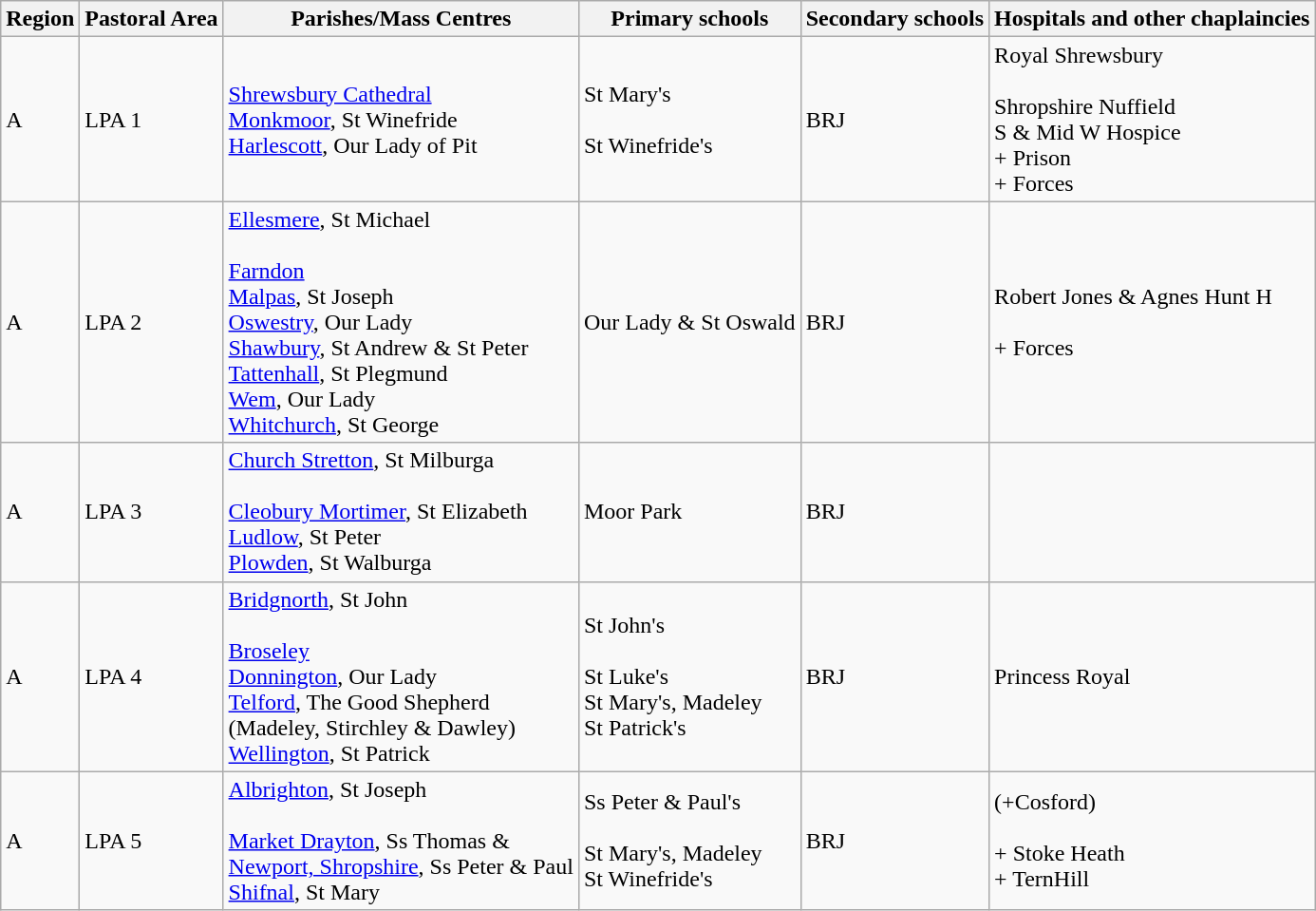<table class="wikitable">
<tr>
<th>Region</th>
<th>Pastoral Area</th>
<th>Parishes/Mass Centres</th>
<th>Primary schools</th>
<th>Secondary schools</th>
<th>Hospitals and other chaplaincies</th>
</tr>
<tr>
<td>A</td>
<td>LPA 1</td>
<td><a href='#'>Shrewsbury Cathedral</a><br><a href='#'>Monkmoor</a>, St Winefride <br>
<a href='#'>Harlescott</a>, Our Lady of Pit</td>
<td>St Mary's <br><br>St Winefride's</td>
<td>BRJ</td>
<td>Royal Shrewsbury <br><br>Shropshire Nuffield <br>
S & Mid W Hospice <br>
+ Prison <br>
+ Forces</td>
</tr>
<tr>
<td>A</td>
<td>LPA 2</td>
<td><a href='#'>Ellesmere</a>, St Michael <br><br><a href='#'>Farndon</a><br>
<a href='#'>Malpas</a>, St Joseph<br>
<a href='#'>Oswestry</a>, Our Lady<br>
<a href='#'>Shawbury</a>, St Andrew & St Peter<br>
<a href='#'>Tattenhall</a>, St Plegmund<br>
<a href='#'>Wem</a>, Our Lady<br>
<a href='#'>Whitchurch</a>, St George</td>
<td>Our Lady & St Oswald</td>
<td>BRJ</td>
<td>Robert Jones & Agnes Hunt H <br><br>+ Forces</td>
</tr>
<tr>
<td>A</td>
<td>LPA 3</td>
<td><a href='#'>Church Stretton</a>, St Milburga <br><br><a href='#'>Cleobury Mortimer</a>, St Elizabeth <br>
<a href='#'>Ludlow</a>, St Peter <br> <https://web.archive.org/web/20080203122900/http://freespace.virgin.net/stpeters.ludlow/>
<a href='#'>Plowden</a>, St Walburga</td>
<td>Moor Park</td>
<td>BRJ</td>
<td></td>
</tr>
<tr>
<td>A</td>
<td>LPA 4</td>
<td><a href='#'>Bridgnorth</a>, St John <br><br><a href='#'>Broseley</a><br>
<a href='#'>Donnington</a>, Our Lady<br>
<a href='#'>Telford</a>, The Good Shepherd<br>
(Madeley, Stirchley & Dawley)<br>
<a href='#'>Wellington</a>, St Patrick
<http://www.stpatrickstelford.com/></td>
<td>St John's <br><br>St Luke's<br>
St Mary's, Madeley<br>
St Patrick's</td>
<td>BRJ</td>
<td>Princess Royal</td>
</tr>
<tr>
<td>A</td>
<td>LPA 5</td>
<td><a href='#'>Albrighton</a>, St Joseph<br><br><a href='#'>Market Drayton</a>, Ss Thomas &<br>
<a href='#'>Newport, Shropshire</a>, Ss Peter & Paul<br>
<a href='#'>Shifnal</a>, St Mary</td>
<td>Ss Peter & Paul's<br><br>St Mary's, Madeley<br>
St Winefride's</td>
<td>BRJ</td>
<td>(+Cosford)<br><br>+ Stoke Heath<br>
+ TernHill</td>
</tr>
</table>
